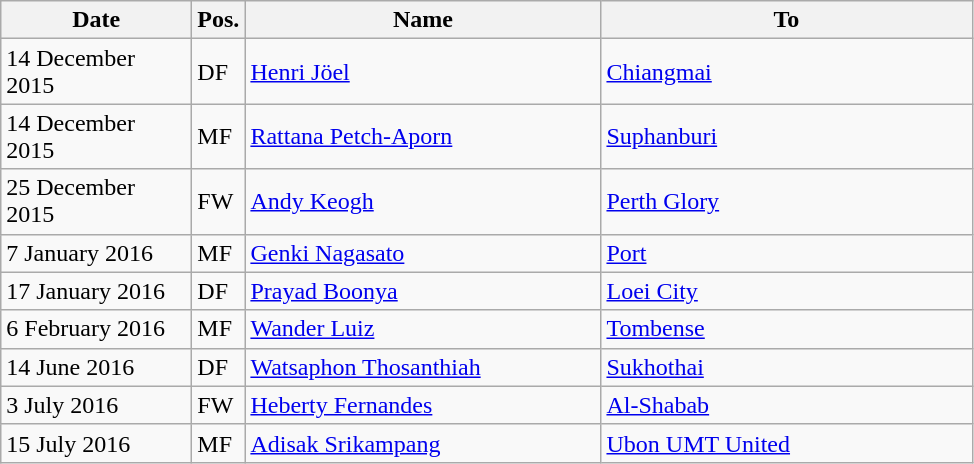<table class="wikitable">
<tr>
<th width="120">Date</th>
<th>Pos.</th>
<th width="230">Name</th>
<th width="240">To</th>
</tr>
<tr>
<td>14 December 2015</td>
<td>DF</td>
<td> <a href='#'>Henri Jöel</a></td>
<td> <a href='#'>Chiangmai</a></td>
</tr>
<tr>
<td>14 December 2015</td>
<td>MF</td>
<td> <a href='#'>Rattana Petch-Aporn</a></td>
<td> <a href='#'>Suphanburi</a></td>
</tr>
<tr>
<td>25 December 2015</td>
<td>FW</td>
<td> <a href='#'>Andy Keogh</a></td>
<td> <a href='#'>Perth Glory</a></td>
</tr>
<tr>
<td>7 January 2016</td>
<td>MF</td>
<td> <a href='#'>Genki Nagasato</a></td>
<td> <a href='#'>Port</a></td>
</tr>
<tr>
<td>17 January 2016</td>
<td>DF</td>
<td> <a href='#'>Prayad Boonya</a></td>
<td> <a href='#'>Loei City</a></td>
</tr>
<tr>
<td>6 February 2016</td>
<td>MF</td>
<td> <a href='#'>Wander Luiz</a></td>
<td> <a href='#'>Tombense</a></td>
</tr>
<tr>
<td>14 June 2016</td>
<td>DF</td>
<td> <a href='#'>Watsaphon Thosanthiah</a></td>
<td> <a href='#'>Sukhothai</a></td>
</tr>
<tr>
<td>3 July 2016</td>
<td>FW</td>
<td> <a href='#'>Heberty Fernandes</a></td>
<td> <a href='#'>Al-Shabab</a></td>
</tr>
<tr>
<td>15 July 2016</td>
<td>MF</td>
<td> <a href='#'>Adisak Srikampang</a></td>
<td> <a href='#'>Ubon UMT United</a></td>
</tr>
</table>
